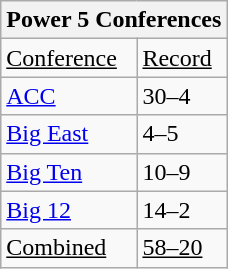<table class="wikitable">
<tr>
<th colspan="2">Power 5 Conferences</th>
</tr>
<tr>
<td><u>Conference</u></td>
<td><u>Record</u></td>
</tr>
<tr>
<td><a href='#'>ACC</a></td>
<td>30–4</td>
</tr>
<tr>
<td><a href='#'>Big East</a></td>
<td>4–5</td>
</tr>
<tr>
<td><a href='#'>Big Ten</a></td>
<td>10–9</td>
</tr>
<tr>
<td><a href='#'>Big 12</a></td>
<td>14–2</td>
</tr>
<tr>
<td><u>Combined</u></td>
<td><u>58–20</u></td>
</tr>
</table>
